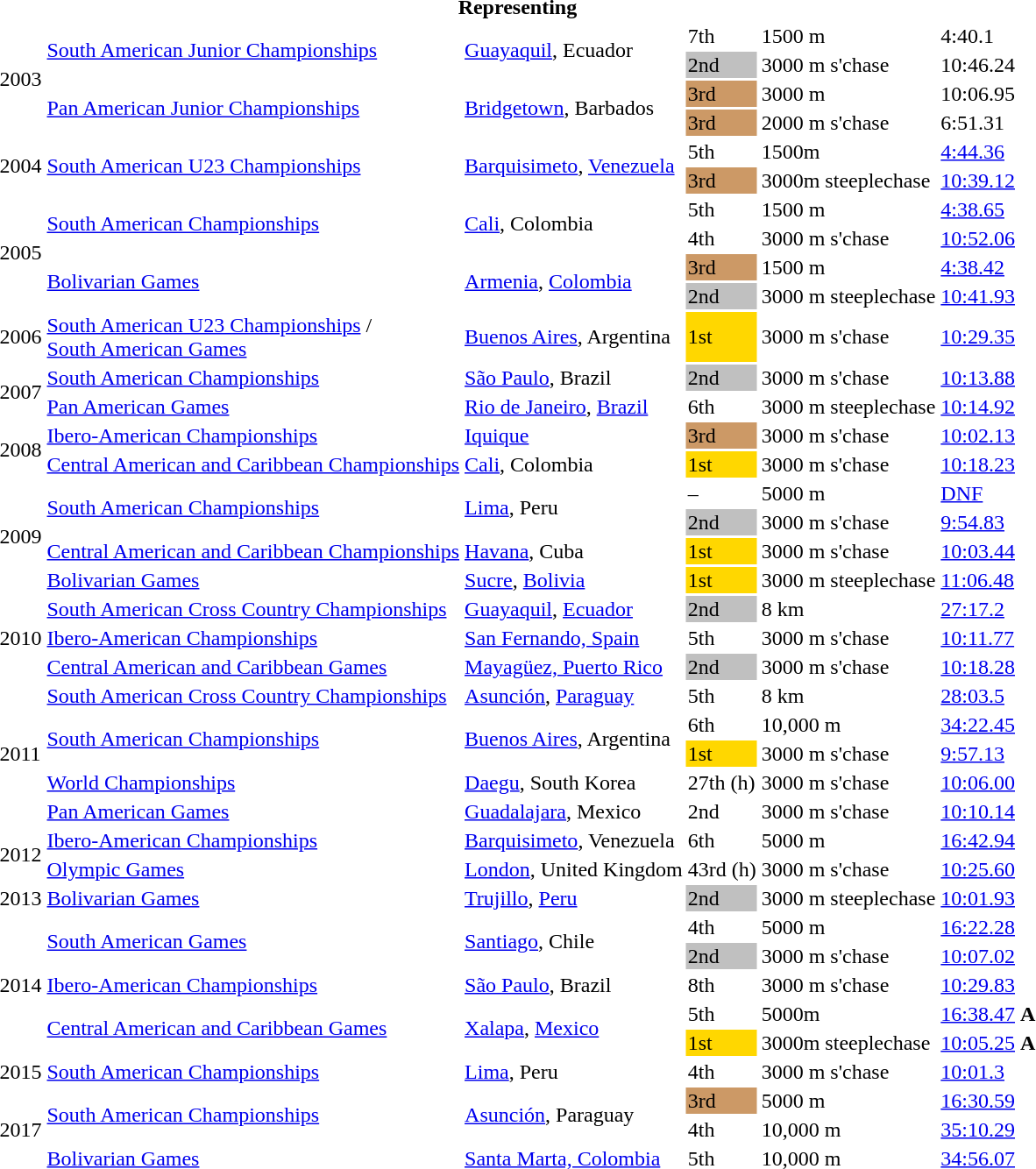<table>
<tr>
<th colspan="6">Representing </th>
</tr>
<tr>
<td rowspan=4>2003</td>
<td rowspan=2><a href='#'>South American Junior Championships</a></td>
<td rowspan=2><a href='#'>Guayaquil</a>, Ecuador</td>
<td>7th</td>
<td>1500 m</td>
<td>4:40.1</td>
</tr>
<tr>
<td bgcolor=silver>2nd</td>
<td>3000 m s'chase</td>
<td>10:46.24</td>
</tr>
<tr>
<td rowspan=2><a href='#'>Pan American Junior Championships</a></td>
<td rowspan=2><a href='#'>Bridgetown</a>, Barbados</td>
<td bgcolor=cc9966>3rd</td>
<td>3000 m</td>
<td>10:06.95</td>
</tr>
<tr>
<td bgcolor=cc9966>3rd</td>
<td>2000 m s'chase</td>
<td>6:51.31</td>
</tr>
<tr>
<td rowspan=2>2004</td>
<td rowspan=2><a href='#'>South American U23 Championships</a></td>
<td rowspan=2><a href='#'>Barquisimeto</a>, <a href='#'>Venezuela</a></td>
<td>5th</td>
<td>1500m</td>
<td><a href='#'>4:44.36</a></td>
</tr>
<tr>
<td bgcolor="cc9966">3rd</td>
<td>3000m steeplechase</td>
<td><a href='#'>10:39.12</a></td>
</tr>
<tr>
<td rowspan=4>2005</td>
<td rowspan=2><a href='#'>South American Championships</a></td>
<td rowspan=2><a href='#'>Cali</a>, Colombia</td>
<td>5th</td>
<td>1500 m</td>
<td><a href='#'>4:38.65</a></td>
</tr>
<tr>
<td>4th</td>
<td>3000 m s'chase</td>
<td><a href='#'>10:52.06</a></td>
</tr>
<tr>
<td rowspan=2><a href='#'>Bolivarian Games</a></td>
<td rowspan=2><a href='#'>Armenia</a>, <a href='#'>Colombia</a></td>
<td bgcolor="cc9966">3rd</td>
<td>1500 m</td>
<td><a href='#'>4:38.42</a></td>
</tr>
<tr>
<td bgcolor=silver>2nd</td>
<td>3000 m steeplechase</td>
<td><a href='#'>10:41.93</a></td>
</tr>
<tr>
<td>2006</td>
<td><a href='#'>South American U23 Championships</a> /<br> <a href='#'>South American Games</a></td>
<td><a href='#'>Buenos Aires</a>, Argentina</td>
<td bgcolor=gold>1st</td>
<td>3000 m s'chase</td>
<td><a href='#'>10:29.35</a></td>
</tr>
<tr>
<td rowspan=2>2007</td>
<td><a href='#'>South American Championships</a></td>
<td><a href='#'>São Paulo</a>, Brazil</td>
<td bgcolor=silver>2nd</td>
<td>3000 m s'chase</td>
<td><a href='#'>10:13.88</a></td>
</tr>
<tr>
<td><a href='#'>Pan American Games</a></td>
<td><a href='#'>Rio de Janeiro</a>, <a href='#'>Brazil</a></td>
<td>6th</td>
<td>3000 m steeplechase</td>
<td><a href='#'>10:14.92</a></td>
</tr>
<tr>
<td rowspan=2>2008</td>
<td><a href='#'>Ibero-American Championships</a></td>
<td><a href='#'>Iquique</a></td>
<td bgcolor=cc9966>3rd</td>
<td>3000 m s'chase</td>
<td><a href='#'>10:02.13</a></td>
</tr>
<tr>
<td><a href='#'>Central American and Caribbean Championships</a></td>
<td><a href='#'>Cali</a>, Colombia</td>
<td bgcolor=gold>1st</td>
<td>3000 m s'chase</td>
<td><a href='#'>10:18.23</a></td>
</tr>
<tr>
<td rowspan=4>2009</td>
<td rowspan=2><a href='#'>South American Championships</a></td>
<td rowspan=2><a href='#'>Lima</a>, Peru</td>
<td>–</td>
<td>5000 m</td>
<td><a href='#'>DNF</a></td>
</tr>
<tr>
<td bgcolor=silver>2nd</td>
<td>3000 m s'chase</td>
<td><a href='#'>9:54.83</a></td>
</tr>
<tr>
<td><a href='#'>Central American and Caribbean Championships</a></td>
<td><a href='#'>Havana</a>, Cuba</td>
<td bgcolor=gold>1st</td>
<td>3000 m s'chase</td>
<td><a href='#'>10:03.44</a></td>
</tr>
<tr>
<td><a href='#'>Bolivarian Games</a></td>
<td><a href='#'>Sucre</a>, <a href='#'>Bolivia</a></td>
<td bgcolor=gold>1st</td>
<td>3000 m steeplechase</td>
<td><a href='#'>11:06.48</a></td>
</tr>
<tr>
<td rowspan=3>2010</td>
<td><a href='#'>South American Cross Country Championships</a></td>
<td><a href='#'>Guayaquil</a>, <a href='#'>Ecuador</a></td>
<td bgcolor=silver>2nd</td>
<td>8 km</td>
<td><a href='#'>27:17.2</a></td>
</tr>
<tr>
<td><a href='#'>Ibero-American Championships</a></td>
<td><a href='#'>San Fernando, Spain</a></td>
<td>5th</td>
<td>3000 m s'chase</td>
<td><a href='#'>10:11.77</a></td>
</tr>
<tr>
<td><a href='#'>Central American and Caribbean Games</a></td>
<td><a href='#'>Mayagüez, Puerto Rico</a></td>
<td bgcolor=silver>2nd</td>
<td>3000 m s'chase</td>
<td><a href='#'>10:18.28</a></td>
</tr>
<tr>
<td rowspan=5>2011</td>
<td><a href='#'>South American Cross Country Championships</a></td>
<td><a href='#'>Asunción</a>, <a href='#'>Paraguay</a></td>
<td>5th</td>
<td>8 km</td>
<td><a href='#'>28:03.5</a></td>
</tr>
<tr>
<td rowspan=2><a href='#'>South American Championships</a></td>
<td rowspan=2><a href='#'>Buenos Aires</a>, Argentina</td>
<td>6th</td>
<td>10,000 m</td>
<td><a href='#'>34:22.45</a></td>
</tr>
<tr>
<td bgcolor=gold>1st</td>
<td>3000 m s'chase</td>
<td><a href='#'>9:57.13</a></td>
</tr>
<tr>
<td><a href='#'>World Championships</a></td>
<td><a href='#'>Daegu</a>, South Korea</td>
<td>27th (h)</td>
<td>3000 m s'chase</td>
<td><a href='#'>10:06.00</a></td>
</tr>
<tr>
<td><a href='#'>Pan American Games</a></td>
<td><a href='#'>Guadalajara</a>, Mexico</td>
<td bgcolorsilver>2nd</td>
<td>3000 m s'chase</td>
<td><a href='#'>10:10.14</a></td>
</tr>
<tr>
<td rowspan=2>2012</td>
<td><a href='#'>Ibero-American Championships</a></td>
<td><a href='#'>Barquisimeto</a>, Venezuela</td>
<td>6th</td>
<td>5000 m</td>
<td><a href='#'>16:42.94</a></td>
</tr>
<tr>
<td><a href='#'>Olympic Games</a></td>
<td><a href='#'>London</a>, United Kingdom</td>
<td>43rd (h)</td>
<td>3000 m s'chase</td>
<td><a href='#'>10:25.60</a></td>
</tr>
<tr>
<td>2013</td>
<td><a href='#'>Bolivarian Games</a></td>
<td><a href='#'>Trujillo</a>, <a href='#'>Peru</a></td>
<td bgcolor=silver>2nd</td>
<td>3000 m steeplechase</td>
<td><a href='#'>10:01.93</a></td>
</tr>
<tr>
<td rowspan=5>2014</td>
<td rowspan=2><a href='#'>South American Games</a></td>
<td rowspan=2><a href='#'>Santiago</a>, Chile</td>
<td>4th</td>
<td>5000 m</td>
<td><a href='#'>16:22.28</a></td>
</tr>
<tr>
<td bgcolor=silver>2nd</td>
<td>3000 m s'chase</td>
<td><a href='#'>10:07.02</a></td>
</tr>
<tr>
<td><a href='#'>Ibero-American Championships</a></td>
<td><a href='#'>São Paulo</a>, Brazil</td>
<td>8th</td>
<td>3000 m s'chase</td>
<td><a href='#'>10:29.83</a></td>
</tr>
<tr>
<td rowspan=2><a href='#'>Central American and Caribbean Games</a></td>
<td rowspan=2><a href='#'>Xalapa</a>, <a href='#'>Mexico</a></td>
<td>5th</td>
<td>5000m</td>
<td><a href='#'>16:38.47</a> <strong>A</strong></td>
</tr>
<tr>
<td bgcolor=gold>1st</td>
<td>3000m steeplechase</td>
<td><a href='#'>10:05.25</a> <strong>A</strong></td>
</tr>
<tr>
<td>2015</td>
<td><a href='#'>South American Championships</a></td>
<td><a href='#'>Lima</a>, Peru</td>
<td>4th</td>
<td>3000 m s'chase</td>
<td><a href='#'>10:01.3</a></td>
</tr>
<tr>
<td rowspan=3>2017</td>
<td rowspan=2><a href='#'>South American Championships</a></td>
<td rowspan=2><a href='#'>Asunción</a>, Paraguay</td>
<td bgcolor=cc9966>3rd</td>
<td>5000 m</td>
<td><a href='#'>16:30.59</a></td>
</tr>
<tr>
<td>4th</td>
<td>10,000 m</td>
<td><a href='#'>35:10.29</a></td>
</tr>
<tr>
<td><a href='#'>Bolivarian Games</a></td>
<td><a href='#'>Santa Marta, Colombia</a></td>
<td>5th</td>
<td>10,000 m</td>
<td><a href='#'>34:56.07</a></td>
</tr>
</table>
